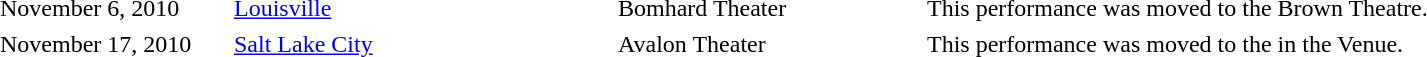<table cellpadding="2" style="border: 0px solid darkgray;">
<tr>
<th width="150"></th>
<th width="250"></th>
<th width="200"></th>
<th width="500"></th>
</tr>
<tr border="0">
<td>November 6, 2010</td>
<td><a href='#'>Louisville</a></td>
<td>Bomhard Theater</td>
<td>This performance was moved to the Brown Theatre.</td>
</tr>
<tr>
<td>November 17, 2010</td>
<td><a href='#'>Salt Lake City</a></td>
<td>Avalon Theater</td>
<td>This performance was moved to the in the Venue.</td>
</tr>
</table>
